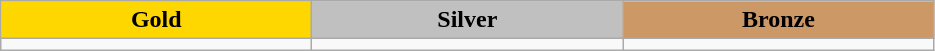<table class="wikitable" style="text-align:left">
<tr align="center">
<td width=200 bgcolor=gold><strong>Gold</strong></td>
<td width=200 bgcolor=silver><strong>Silver</strong></td>
<td width=200 bgcolor=CC9966><strong>Bronze</strong></td>
</tr>
<tr>
<td></td>
<td></td>
<td></td>
</tr>
</table>
